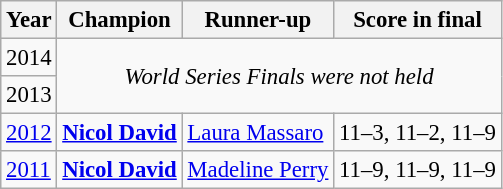<table class="wikitable" style="font-size:95%;">
<tr>
<th>Year</th>
<th>Champion</th>
<th>Runner-up</th>
<th>Score in final</th>
</tr>
<tr>
<td>2014</td>
<td rowspan=2 colspan=4 align=center><em>World Series Finals were not held</em></td>
</tr>
<tr>
<td>2013</td>
</tr>
<tr>
<td><a href='#'>2012</a></td>
<td> <strong><a href='#'>Nicol David</a></strong></td>
<td> <a href='#'>Laura Massaro</a></td>
<td>11–3, 11–2, 11–9</td>
</tr>
<tr>
<td><a href='#'>2011</a></td>
<td> <strong><a href='#'>Nicol David</a></strong></td>
<td> <a href='#'>Madeline Perry</a></td>
<td>11–9, 11–9, 11–9</td>
</tr>
</table>
